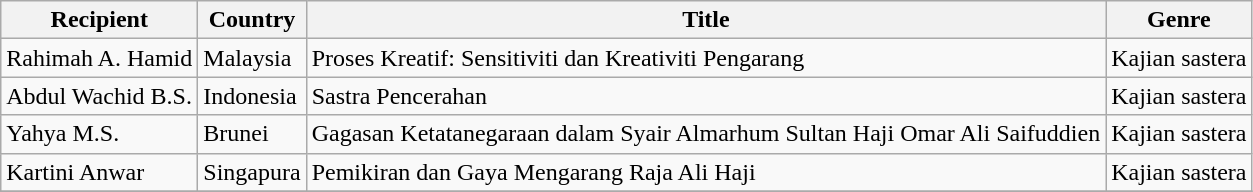<table class="wikitable" style="text-align:left">
<tr>
<th>Recipient</th>
<th>Country</th>
<th>Title</th>
<th>Genre</th>
</tr>
<tr>
<td>Rahimah A. Hamid</td>
<td>Malaysia</td>
<td>Proses Kreatif: Sensitiviti dan Kreativiti Pengarang</td>
<td>Kajian sastera</td>
</tr>
<tr>
<td>Abdul Wachid B.S.</td>
<td>Indonesia</td>
<td>Sastra Pencerahan</td>
<td>Kajian sastera</td>
</tr>
<tr>
<td>Yahya M.S.</td>
<td>Brunei</td>
<td>Gagasan Ketatanegaraan dalam Syair Almarhum Sultan Haji Omar Ali Saifuddien</td>
<td>Kajian sastera</td>
</tr>
<tr>
<td>Kartini Anwar</td>
<td>Singapura</td>
<td>Pemikiran dan Gaya Mengarang Raja Ali Haji</td>
<td>Kajian sastera</td>
</tr>
<tr>
</tr>
</table>
